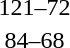<table style="text-align:center">
<tr>
<th width=200></th>
<th width=100></th>
<th width=200></th>
</tr>
<tr>
<td align=right><strong></strong></td>
<td align=center>121–72</td>
<td align=left></td>
</tr>
<tr>
<td align=right><strong></strong></td>
<td align=center>84–68</td>
<td align=left></td>
</tr>
</table>
